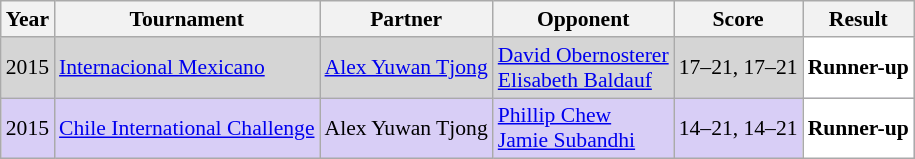<table class="sortable wikitable" style="font-size: 90%;">
<tr>
<th>Year</th>
<th>Tournament</th>
<th>Partner</th>
<th>Opponent</th>
<th>Score</th>
<th>Result</th>
</tr>
<tr style="background:#D5D5D5">
<td align="center">2015</td>
<td align="left"><a href='#'>Internacional Mexicano</a></td>
<td align="left"> <a href='#'>Alex Yuwan Tjong</a></td>
<td align="left"> <a href='#'>David Obernosterer</a> <br>  <a href='#'>Elisabeth Baldauf</a></td>
<td align="left">17–21, 17–21</td>
<td style="text-align:left; background:white"> <strong>Runner-up</strong></td>
</tr>
<tr style="background:#D8CEF6">
<td align="center">2015</td>
<td align="left"><a href='#'>Chile International Challenge</a></td>
<td align="left"> Alex Yuwan Tjong</td>
<td align="left"> <a href='#'>Phillip Chew</a> <br>  <a href='#'>Jamie Subandhi</a></td>
<td align="left">14–21, 14–21</td>
<td style="text-align:left; background:white"> <strong>Runner-up</strong></td>
</tr>
</table>
